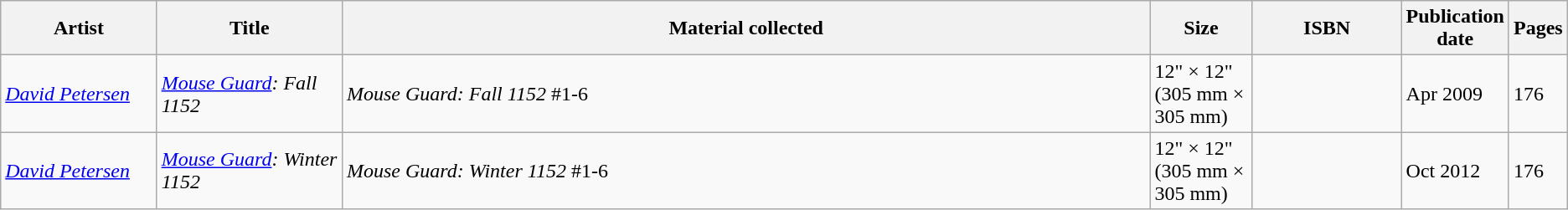<table class="wikitable">
<tr>
<th width="120">Artist</th>
<th width="145">Title</th>
<th width="665">Material collected</th>
<th width="75">Size</th>
<th width="115">ISBN</th>
<th width="25">Publication date</th>
<th width="25">Pages</th>
</tr>
<tr>
<td><em><a href='#'>David Petersen</a></em></td>
<td><em><a href='#'>Mouse Guard</a>: Fall 1152</em></td>
<td><em>Mouse Guard: Fall 1152</em> #1-6</td>
<td>12" × 12"<br>(305 mm × 305 mm)</td>
<td><small></small></td>
<td>Apr 2009</td>
<td>176</td>
</tr>
<tr>
<td><em><a href='#'>David Petersen</a></em></td>
<td><em><a href='#'>Mouse Guard</a>: Winter 1152</em></td>
<td><em>Mouse Guard: Winter 1152</em> #1-6</td>
<td>12" × 12"<br>(305 mm × 305 mm)</td>
<td><small></small></td>
<td>Oct 2012</td>
<td>176</td>
</tr>
</table>
